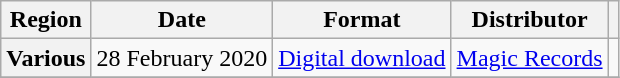<table class="wikitable plainrowheaders">
<tr>
<th>Region</th>
<th>Date</th>
<th>Format</th>
<th>Distributor</th>
<th></th>
</tr>
<tr>
<th scope="row">Various</th>
<td>28 February 2020</td>
<td><a href='#'>Digital download</a></td>
<td><a href='#'>Magic Records</a></td>
<td></td>
</tr>
<tr>
</tr>
</table>
